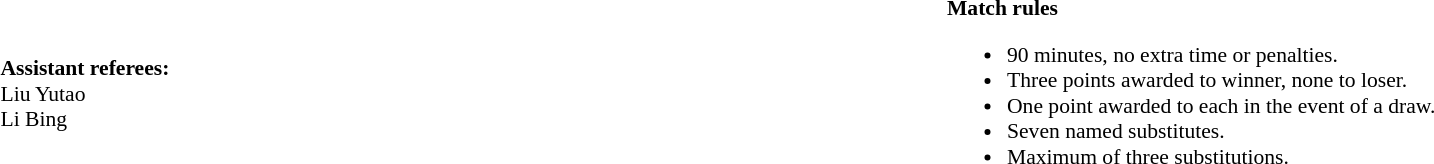<table width=100% style="font-size: 90%">
<tr>
<td><br><br><strong>Assistant referees:</strong>
<br>Liu Yutao
<br>Li Bing</td>
<td width=50% valign=top><br><br><strong>Match rules</strong><ul><li>90 minutes, no extra time or penalties.</li><li>Three points awarded to winner, none to loser.</li><li>One point awarded to each in the event of a draw.</li><li>Seven named substitutes.</li><li>Maximum of three substitutions.</li></ul></td>
</tr>
</table>
